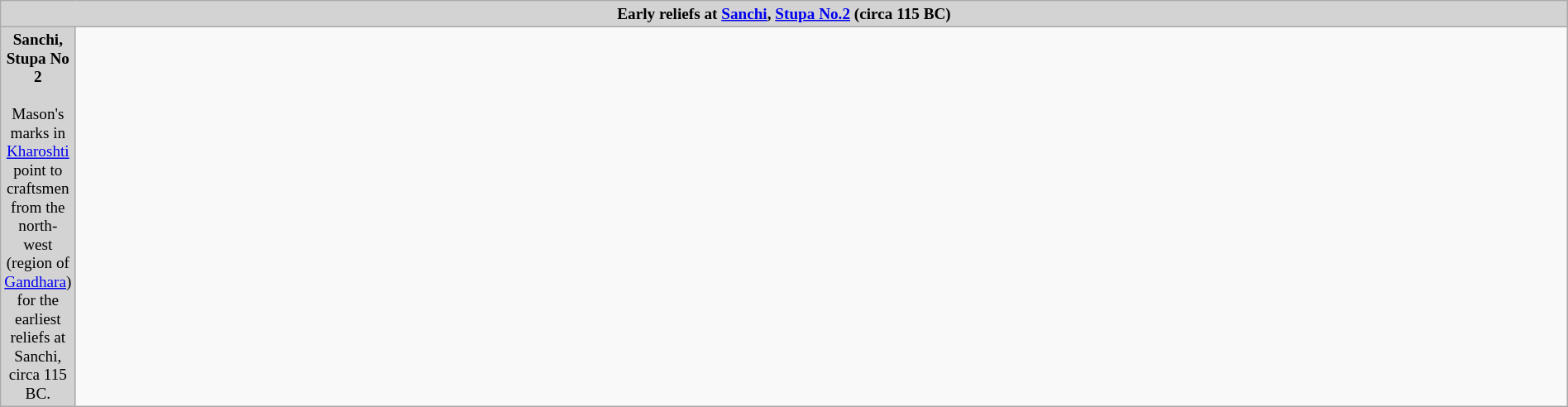<table class="wikitable" colspan="2" style="margin:auto; margin:0 auto; font-size:80%; width:100%;">
<tr>
<td colspan="2" style="text-align:center; background:#d3d3d3; font-size:100%;"><strong>Early reliefs at <a href='#'>Sanchi</a>, <a href='#'>Stupa No.2</a> (circa 115 BC)</strong></td>
</tr>
<tr>
<td style="text-align:center; background:#d3d3d3; width:1%;"><strong>Sanchi, Stupa No 2</strong><br><br>Mason's marks in <a href='#'>Kharoshti</a> point to craftsmen from the north-west (region of <a href='#'>Gandhara</a>) for the earliest reliefs at Sanchi, circa 115 BC.</td>
<td><br></td>
</tr>
</table>
